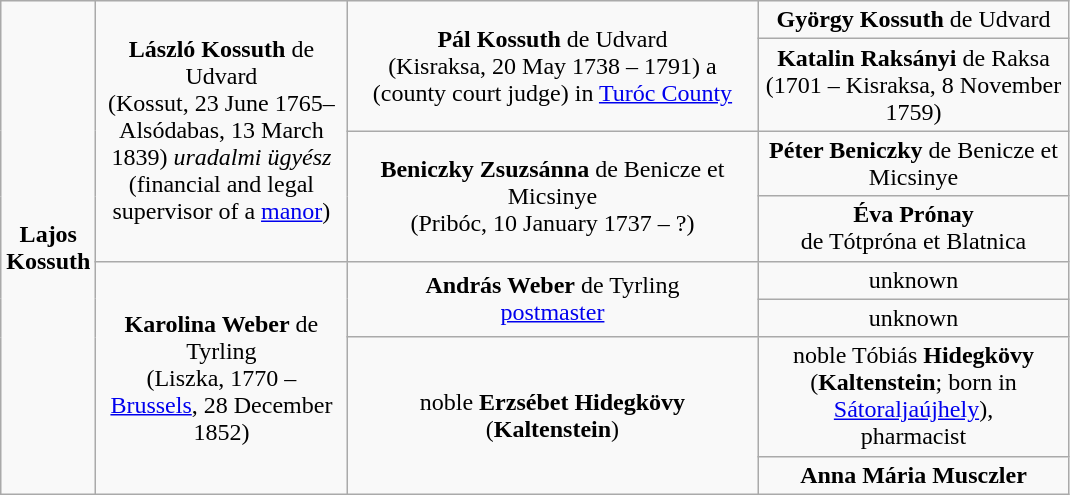<table class="wikitable sortable mw-collapsible">
<tr>
<td rowspan="8" align="center" style="width: 30pt;"><strong>Lajos Kossuth</strong></td>
<td rowspan="4" align="center" style="width: 120pt;"><strong>László Kossuth</strong> de Udvard<br>(Kossut, 23 June 1765– Alsódabas, 13 March 1839) 
<em>uradalmi ügyész</em> (financial and legal supervisor of a <a href='#'>manor</a>)</td>
<td rowspan="2" align="center" style="width: 200pt;"><strong>Pál Kossuth</strong> de Udvard<br>(Kisraksa, 20 May 1738 – 1791) a  (county court judge) 
in <a href='#'>Turóc County</a></td>
<td align="center" style="width: 150pt;"><strong>György Kossuth</strong> de Udvard</td>
</tr>
<tr>
<td align="center"><strong>Katalin Raksányi</strong> de Raksa (1701 – Kisraksa, 8 November 1759)</td>
</tr>
<tr>
<td rowspan="2" align="center"><strong>Beniczky Zsuzsánna</strong> de Benicze et Micsinye<br>(Pribóc, 10 January 1737 – ?)</td>
<td align="center"><strong>Péter Beniczky</strong> de Benicze et Micsinye</td>
</tr>
<tr>
<td align="center"><strong>Éva Prónay</strong><br>de Tótpróna et Blatnica</td>
</tr>
<tr>
<td rowspan="4" align="center"><strong>Karolina Weber</strong> de Tyrling<br>(Liszka, 1770 – <a href='#'>Brussels</a>, 28 December 1852)</td>
<td rowspan="2" align="center"><strong>András Weber</strong> de Tyrling<br><a href='#'>postmaster</a></td>
<td align="center">unknown</td>
</tr>
<tr>
<td align="center">unknown</td>
</tr>
<tr>
<td rowspan="2" align="center">noble <strong>Erzsébet Hidegkövy</strong> (<strong>Kaltenstein</strong>)</td>
<td align="center">noble Tóbiás <strong>Hidegkövy</strong> (<strong>Kaltenstein</strong>; born in <a href='#'>Sátoraljaújhely</a>),<br>pharmacist</td>
</tr>
<tr>
<td align="center"><strong>Anna Mária Musczler</strong></td>
</tr>
</table>
